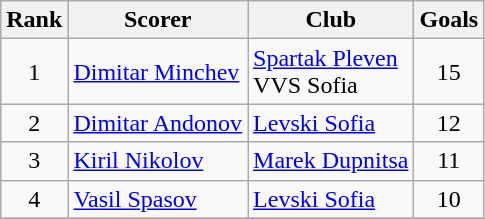<table class="wikitable" style="text-align:center">
<tr>
<th>Rank</th>
<th>Scorer</th>
<th>Club</th>
<th>Goals</th>
</tr>
<tr>
<td rowspan="1">1</td>
<td align="left"> <a href='#'>Dimitar Minchev</a></td>
<td align="left"><a href='#'>Spartak Pleven</a><br>VVS Sofia</td>
<td rowspan="1">15</td>
</tr>
<tr>
<td rowspan="1">2</td>
<td align="left"> <a href='#'>Dimitar Andonov</a></td>
<td align="left"><a href='#'>Levski Sofia</a></td>
<td rowspan="1">12</td>
</tr>
<tr>
<td rowspan="1">3</td>
<td align="left"> <a href='#'>Kiril Nikolov</a></td>
<td align="left"><a href='#'>Marek Dupnitsa</a></td>
<td rowspan="1">11</td>
</tr>
<tr>
<td rowspan="1">4</td>
<td align="left"> <a href='#'>Vasil Spasov</a></td>
<td align="left"><a href='#'>Levski Sofia</a></td>
<td rowspan="1">10</td>
</tr>
<tr>
</tr>
</table>
